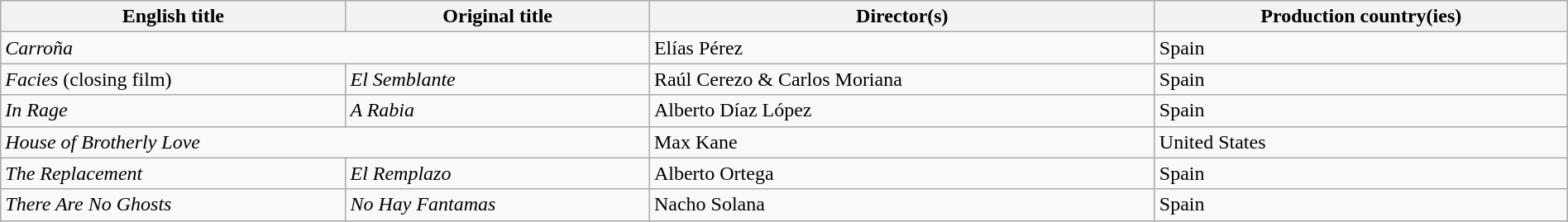<table class="sortable wikitable" style="width:100%; margin-bottom:4px">
<tr>
<th scope="col">English title</th>
<th scope="col">Original title</th>
<th scope="col">Director(s)</th>
<th scope="col">Production country(ies)</th>
</tr>
<tr>
<td colspan=2><em>Carroña</em></td>
<td>Elías Pérez</td>
<td>Spain</td>
</tr>
<tr>
<td><em>Facies</em> (closing film)</td>
<td><em>El Semblante</em></td>
<td>Raúl Cerezo & Carlos Moriana</td>
<td>Spain</td>
</tr>
<tr>
<td><em>In Rage</em></td>
<td><em>A Rabia</em></td>
<td>Alberto Díaz López</td>
<td>Spain</td>
</tr>
<tr>
<td colspan=2><em>House of Brotherly Love</em></td>
<td>Max Kane</td>
<td>United States</td>
</tr>
<tr>
<td><em>The Replacement</em></td>
<td><em>El Remplazo</em></td>
<td>Alberto Ortega</td>
<td>Spain</td>
</tr>
<tr>
<td><em>There Are No Ghosts</em></td>
<td><em>No Hay Fantamas</em></td>
<td>Nacho Solana</td>
<td>Spain</td>
</tr>
</table>
